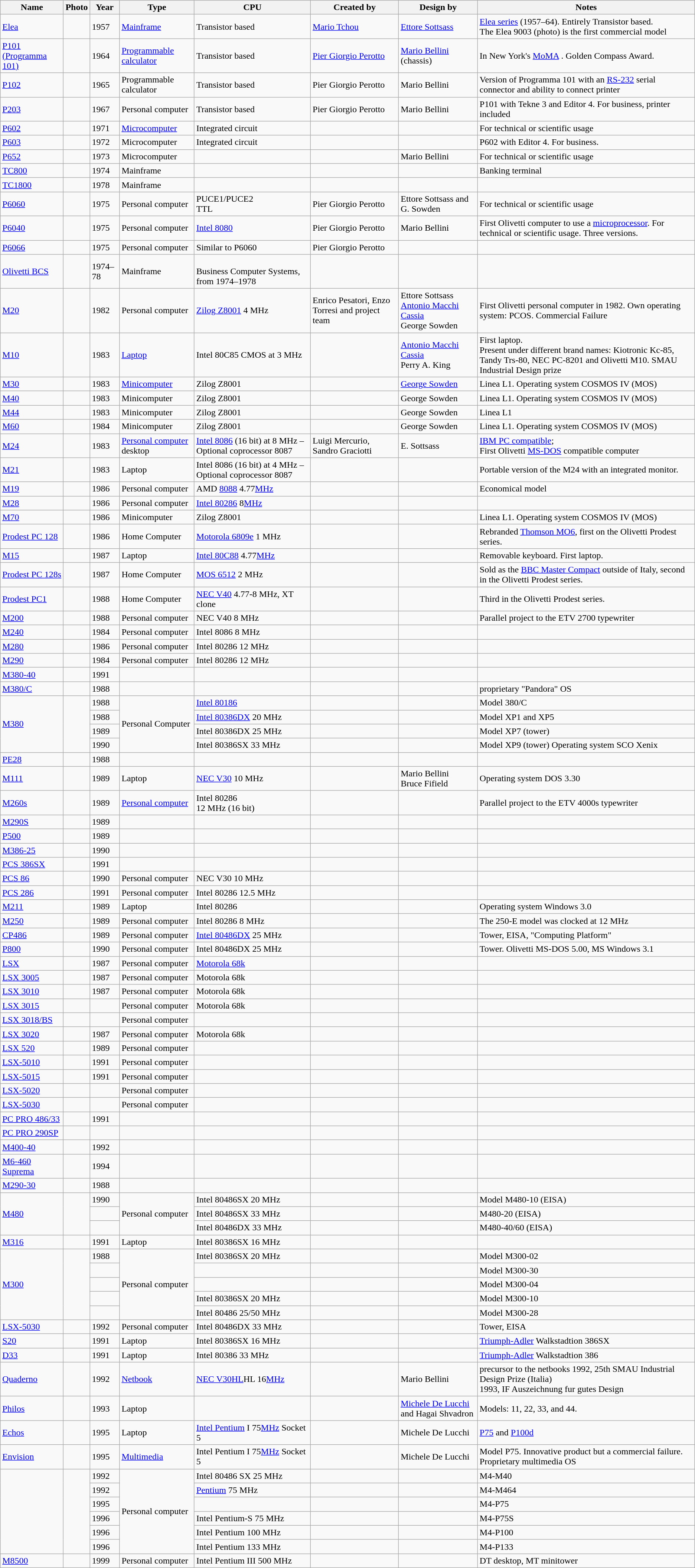<table class="wikitable sortable">
<tr>
<th>Name</th>
<th>Photo</th>
<th>Year</th>
<th>Type</th>
<th>CPU</th>
<th>Created by</th>
<th>Design by</th>
<th>Notes</th>
</tr>
<tr>
<td><a href='#'>Elea</a></td>
<td></td>
<td>1957</td>
<td><a href='#'>Mainframe</a></td>
<td>Transistor based</td>
<td><a href='#'>Mario Tchou</a></td>
<td><a href='#'>Ettore Sottsass</a></td>
<td><a href='#'>Elea series</a> (1957–64). Entirely Transistor based.<br>The Elea 9003 (photo) is the first commercial model</td>
</tr>
<tr>
<td><a href='#'>P101 (Programma 101)</a></td>
<td></td>
<td>1964</td>
<td><a href='#'>Programmable calculator</a></td>
<td>Transistor based</td>
<td><a href='#'>Pier Giorgio Perotto</a></td>
<td><a href='#'>Mario Bellini</a> (chassis)</td>
<td>In New York's <a href='#'>MoMA</a> . Golden Compass Award.</td>
</tr>
<tr>
<td><a href='#'>P102</a></td>
<td></td>
<td>1965</td>
<td>Programmable calculator</td>
<td>Transistor based</td>
<td>Pier Giorgio Perotto</td>
<td>Mario Bellini</td>
<td>Version of Programma 101 with an <a href='#'>RS-232</a> serial connector and ability to connect printer</td>
</tr>
<tr>
<td><a href='#'>P203</a></td>
<td></td>
<td>1967</td>
<td>Personal computer</td>
<td>Transistor based</td>
<td>Pier Giorgio Perotto</td>
<td>Mario Bellini</td>
<td>P101 with Tekne 3 and Editor 4. For business, printer included</td>
</tr>
<tr>
<td><a href='#'>P602</a></td>
<td></td>
<td>1971</td>
<td><a href='#'>Microcomputer</a></td>
<td>Integrated circuit</td>
<td></td>
<td></td>
<td>For technical or scientific usage</td>
</tr>
<tr>
<td><a href='#'>P603</a></td>
<td></td>
<td>1972</td>
<td>Microcomputer</td>
<td>Integrated circuit</td>
<td></td>
<td></td>
<td>P602 with Editor 4. For business.</td>
</tr>
<tr>
<td><a href='#'>P652</a></td>
<td></td>
<td>1973</td>
<td>Microcomputer</td>
<td></td>
<td></td>
<td>Mario Bellini</td>
<td>For technical or scientific usage</td>
</tr>
<tr>
<td><a href='#'>TC800</a></td>
<td></td>
<td>1974</td>
<td>Mainframe</td>
<td></td>
<td></td>
<td></td>
<td>Banking terminal</td>
</tr>
<tr>
<td><a href='#'>TC1800</a></td>
<td></td>
<td>1978</td>
<td>Mainframe</td>
<td></td>
<td></td>
<td></td>
<td></td>
</tr>
<tr>
<td><a href='#'>P6060</a></td>
<td></td>
<td>1975</td>
<td>Personal computer</td>
<td>PUCE1/PUCE2<br>TTL</td>
<td>Pier Giorgio Perotto</td>
<td>Ettore Sottsass and G. Sowden</td>
<td>For technical or scientific usage</td>
</tr>
<tr>
<td><a href='#'>P6040</a></td>
<td></td>
<td>1975</td>
<td>Personal computer</td>
<td><a href='#'>Intel 8080</a></td>
<td>Pier Giorgio Perotto</td>
<td>Mario Bellini</td>
<td>First Olivetti computer to use a <a href='#'>microprocessor</a>. For technical or scientific usage. Three versions.</td>
</tr>
<tr>
<td><a href='#'>P6066</a></td>
<td></td>
<td>1975</td>
<td>Personal computer</td>
<td>Similar to P6060</td>
<td>Pier Giorgio Perotto</td>
<td></td>
<td></td>
</tr>
<tr>
<td><a href='#'>Olivetti BCS</a></td>
<td></td>
<td>1974–78</td>
<td>Mainframe</td>
<td><br>Business Computer Systems, from 1974–1978</td>
<td></td>
<td></td>
<td></td>
</tr>
<tr>
<td><a href='#'>M20</a></td>
<td></td>
<td>1982</td>
<td>Personal computer</td>
<td><a href='#'>Zilog Z8001</a> 4 MHz</td>
<td>Enrico Pesatori, Enzo Torresi and project team</td>
<td>Ettore Sottsass<br><a href='#'>Antonio Macchi Cassia</a><br>George Sowden</td>
<td>First Olivetti personal computer in 1982. Own operating system: PCOS. Commercial Failure</td>
</tr>
<tr>
<td><a href='#'>M10</a></td>
<td></td>
<td>1983</td>
<td><a href='#'>Laptop</a></td>
<td>Intel 80C85 CMOS at 3 MHz</td>
<td></td>
<td><a href='#'>Antonio Macchi Cassia</a><br>Perry A. King</td>
<td>First laptop.<br>Present under different brand names: Kiotronic Kc-85, Tandy Trs-80, NEC PC-8201 and Olivetti M10. SMAU Industrial Design prize</td>
</tr>
<tr>
<td><a href='#'>M30</a></td>
<td></td>
<td>1983</td>
<td><a href='#'>Minicomputer</a></td>
<td>Zilog Z8001</td>
<td></td>
<td><a href='#'>George Sowden</a></td>
<td>Linea L1. Operating system COSMOS IV (MOS)</td>
</tr>
<tr>
<td><a href='#'>M40</a></td>
<td></td>
<td>1983</td>
<td>Minicomputer</td>
<td>Zilog Z8001</td>
<td></td>
<td>George Sowden</td>
<td>Linea L1. Operating system COSMOS IV (MOS)</td>
</tr>
<tr>
<td><a href='#'>M44</a></td>
<td></td>
<td>1983</td>
<td>Minicomputer</td>
<td>Zilog Z8001</td>
<td></td>
<td>George Sowden</td>
<td>Linea L1</td>
</tr>
<tr>
<td><a href='#'>M60</a></td>
<td></td>
<td>1984</td>
<td>Minicomputer</td>
<td>Zilog Z8001</td>
<td></td>
<td>George Sowden</td>
<td>Linea L1. Operating system COSMOS IV (MOS)</td>
</tr>
<tr>
<td><a href='#'>M24</a></td>
<td></td>
<td>1983</td>
<td><a href='#'>Personal computer</a> desktop</td>
<td><a href='#'>Intel 8086</a> (16 bit) at 8 MHz – Optional coprocessor 8087</td>
<td>Luigi Mercurio, Sandro Graciotti</td>
<td>E. Sottsass</td>
<td><a href='#'>IBM PC compatible</a>;<br>First Olivetti <a href='#'>MS-DOS</a> compatible computer<br></td>
</tr>
<tr>
<td><a href='#'>M21</a></td>
<td></td>
<td>1983</td>
<td>Laptop</td>
<td>Intel 8086 (16 bit) at 4 MHz – Optional coprocessor 8087</td>
<td></td>
<td></td>
<td>Portable version of the M24 with an integrated monitor.</td>
</tr>
<tr>
<td><a href='#'>M19</a></td>
<td></td>
<td>1986</td>
<td>Personal computer</td>
<td>AMD <a href='#'>8088</a> 4.77<a href='#'>MHz</a></td>
<td></td>
<td></td>
<td>Economical model</td>
</tr>
<tr>
<td><a href='#'>M28</a></td>
<td><br></td>
<td>1986</td>
<td>Personal computer</td>
<td><a href='#'>Intel 80286</a> 8<a href='#'>MHz</a></td>
<td></td>
<td></td>
<td><br></td>
</tr>
<tr M>
<td><a href='#'>M70</a></td>
<td></td>
<td>1986</td>
<td>Minicomputer</td>
<td>Zilog Z8001</td>
<td></td>
<td></td>
<td>Linea L1. Operating system COSMOS IV (MOS)</td>
</tr>
<tr>
<td><a href='#'>Prodest PC 128</a></td>
<td></td>
<td>1986</td>
<td>Home Computer</td>
<td><a href='#'>Motorola 6809e</a> 1 MHz</td>
<td></td>
<td></td>
<td>Rebranded <a href='#'>Thomson MO6</a>, first on the Olivetti Prodest series.</td>
</tr>
<tr>
<td><a href='#'>M15</a></td>
<td></td>
<td>1987</td>
<td>Laptop</td>
<td><a href='#'>Intel 80C88</a> 4.77<a href='#'>MHz</a></td>
<td></td>
<td></td>
<td>Removable keyboard. First laptop.</td>
</tr>
<tr>
<td><a href='#'>Prodest PC 128s</a></td>
<td></td>
<td>1987</td>
<td>Home Computer</td>
<td><a href='#'>MOS 6512</a> 2 MHz</td>
<td></td>
<td></td>
<td>Sold as the <a href='#'>BBC Master Compact</a> outside of Italy, second in the Olivetti Prodest series.</td>
</tr>
<tr>
<td><a href='#'>Prodest PC1</a></td>
<td></td>
<td>1988</td>
<td>Home Computer</td>
<td><a href='#'>NEC V40</a> 4.77-8 MHz, XT clone</td>
<td></td>
<td></td>
<td>Third in the Olivetti Prodest series.</td>
</tr>
<tr>
<td><a href='#'>M200</a></td>
<td></td>
<td>1988</td>
<td>Personal computer</td>
<td>NEC V40 8 MHz</td>
<td></td>
<td></td>
<td>Parallel project to the ETV 2700 typewriter</td>
</tr>
<tr>
<td><a href='#'>M240</a></td>
<td></td>
<td>1984</td>
<td>Personal computer</td>
<td>Intel 8086 8 MHz</td>
<td></td>
<td></td>
<td></td>
</tr>
<tr>
<td><a href='#'>M280</a></td>
<td></td>
<td>1986</td>
<td>Personal computer</td>
<td>Intel 80286 12 MHz</td>
<td></td>
<td></td>
<td></td>
</tr>
<tr>
<td><a href='#'>M290</a></td>
<td></td>
<td>1984</td>
<td>Personal computer</td>
<td>Intel 80286 12 MHz</td>
<td></td>
<td></td>
<td></td>
</tr>
<tr>
<td><a href='#'>M380-40</a></td>
<td></td>
<td>1991</td>
<td></td>
<td></td>
<td></td>
<td></td>
<td></td>
</tr>
<tr>
<td><a href='#'>M380/C</a></td>
<td></td>
<td>1988</td>
<td></td>
<td></td>
<td></td>
<td></td>
<td>proprietary "Pandora" OS</td>
</tr>
<tr>
<td rowspan=4><a href='#'>M380</a></td>
<td rowspan="4"></td>
<td>1988</td>
<td rowspan=4>Personal Computer</td>
<td><a href='#'>Intel 80186</a></td>
<td></td>
<td></td>
<td>Model 380/C</td>
</tr>
<tr>
<td>1988</td>
<td><a href='#'>Intel 80386DX</a> 20 MHz</td>
<td></td>
<td></td>
<td>Model XP1 and XP5</td>
</tr>
<tr>
<td>1989</td>
<td>Intel 80386DX 25 MHz</td>
<td></td>
<td></td>
<td>Model XP7 (tower)</td>
</tr>
<tr>
<td>1990</td>
<td>Intel 80386SX 33 MHz</td>
<td></td>
<td></td>
<td>Model XP9 (tower) Operating system SCO Xenix</td>
</tr>
<tr>
<td><a href='#'>PE28</a></td>
<td></td>
<td>1988</td>
<td></td>
<td></td>
<td></td>
<td></td>
<td></td>
</tr>
<tr>
<td><a href='#'>M111</a></td>
<td></td>
<td>1989</td>
<td>Laptop</td>
<td><a href='#'>NEC V30</a> 10 MHz</td>
<td></td>
<td>Mario Bellini<br>Bruce Fifield</td>
<td>Operating system DOS 3.30</td>
</tr>
<tr>
<td><a href='#'>M260s</a></td>
<td></td>
<td>1989</td>
<td><a href='#'>Personal computer</a></td>
<td>Intel 80286<br>12 MHz (16 bit)</td>
<td></td>
<td></td>
<td>Parallel project to the ETV 4000s typewriter</td>
</tr>
<tr>
<td><a href='#'>M290S</a></td>
<td></td>
<td>1989</td>
<td></td>
<td></td>
<td></td>
<td></td>
<td></td>
</tr>
<tr>
<td><a href='#'>P500</a></td>
<td></td>
<td>1989</td>
<td></td>
<td></td>
<td></td>
<td></td>
<td></td>
</tr>
<tr>
<td><a href='#'>M386-25</a></td>
<td></td>
<td>1990</td>
<td></td>
<td></td>
<td></td>
<td></td>
<td></td>
</tr>
<tr>
<td><a href='#'>PCS 386SX</a></td>
<td></td>
<td>1991</td>
<td></td>
<td></td>
<td></td>
<td></td>
<td></td>
</tr>
<tr>
<td><a href='#'>PCS 86</a></td>
<td></td>
<td>1990</td>
<td>Personal computer</td>
<td>NEC V30 10 MHz</td>
<td></td>
<td></td>
<td></td>
</tr>
<tr>
<td><a href='#'>PCS 286</a></td>
<td></td>
<td>1991</td>
<td>Personal computer</td>
<td>Intel 80286 12.5 MHz</td>
<td></td>
<td></td>
<td></td>
</tr>
<tr>
<td><a href='#'>M211</a></td>
<td></td>
<td>1989</td>
<td>Laptop</td>
<td>Intel 80286</td>
<td></td>
<td></td>
<td>Operating system Windows 3.0</td>
</tr>
<tr>
<td><a href='#'>M250</a></td>
<td></td>
<td>1989</td>
<td>Personal computer</td>
<td>Intel 80286 8 MHz</td>
<td></td>
<td></td>
<td>The 250-E model was clocked at 12 MHz</td>
</tr>
<tr>
<td><a href='#'>CP486</a></td>
<td></td>
<td>1989</td>
<td>Personal computer</td>
<td><a href='#'>Intel 80486DX</a> 25 MHz</td>
<td></td>
<td></td>
<td>Tower, EISA, "Computing Platform"</td>
</tr>
<tr>
<td><a href='#'>P800</a></td>
<td></td>
<td>1990</td>
<td>Personal computer</td>
<td>Intel 80486DX 25 MHz</td>
<td></td>
<td></td>
<td>Tower. Olivetti MS-DOS 5.00, MS Windows 3.1</td>
</tr>
<tr>
<td><a href='#'>LSX</a></td>
<td></td>
<td>1987</td>
<td>Personal computer</td>
<td><a href='#'>Motorola 68k</a></td>
<td></td>
<td></td>
<td></td>
</tr>
<tr>
<td><a href='#'>LSX 3005</a></td>
<td></td>
<td>1987</td>
<td>Personal computer</td>
<td>Motorola 68k</td>
<td></td>
<td></td>
<td></td>
</tr>
<tr>
<td><a href='#'>LSX 3010</a></td>
<td></td>
<td>1987</td>
<td>Personal computer</td>
<td>Motorola 68k</td>
<td></td>
<td></td>
<td></td>
</tr>
<tr>
<td><a href='#'>LSX 3015</a></td>
<td></td>
<td></td>
<td>Personal computer</td>
<td>Motorola 68k</td>
<td></td>
<td></td>
<td></td>
</tr>
<tr>
<td><a href='#'>LSX 3018/BS</a></td>
<td></td>
<td></td>
<td>Personal computer</td>
<td></td>
<td></td>
<td></td>
<td></td>
</tr>
<tr>
<td><a href='#'>LSX 3020</a></td>
<td></td>
<td>1987</td>
<td>Personal computer</td>
<td>Motorola 68k</td>
<td></td>
<td></td>
<td></td>
</tr>
<tr>
<td><a href='#'>LSX 520</a></td>
<td></td>
<td>1989</td>
<td>Personal computer</td>
<td></td>
<td></td>
<td></td>
<td></td>
</tr>
<tr>
<td><a href='#'>LSX-5010</a></td>
<td></td>
<td>1991</td>
<td>Personal computer</td>
<td></td>
<td></td>
<td></td>
<td></td>
</tr>
<tr>
<td><a href='#'>LSX-5015</a></td>
<td></td>
<td>1991</td>
<td>Personal computer</td>
<td></td>
<td></td>
<td></td>
<td></td>
</tr>
<tr>
<td><a href='#'>LSX-5020</a></td>
<td></td>
<td></td>
<td>Personal computer</td>
<td></td>
<td></td>
<td></td>
<td></td>
</tr>
<tr>
<td><a href='#'>LSX-5030</a></td>
<td></td>
<td></td>
<td>Personal computer</td>
<td></td>
<td></td>
<td></td>
<td></td>
</tr>
<tr>
<td><a href='#'>PC PRO 486/33</a></td>
<td></td>
<td>1991</td>
<td></td>
<td></td>
<td></td>
<td></td>
<td></td>
</tr>
<tr>
<td><a href='#'>PC PRO 290SP</a></td>
<td></td>
<td></td>
<td></td>
<td></td>
<td></td>
<td></td>
<td></td>
</tr>
<tr>
<td><a href='#'>M400-40</a></td>
<td></td>
<td>1992</td>
<td></td>
<td></td>
<td></td>
<td></td>
<td></td>
</tr>
<tr>
<td><a href='#'>M6-460 Suprema</a></td>
<td></td>
<td>1994</td>
<td></td>
<td></td>
<td></td>
<td></td>
<td></td>
</tr>
<tr>
<td><a href='#'>M290-30</a></td>
<td></td>
<td>1988</td>
<td></td>
<td></td>
<td></td>
<td></td>
<td></td>
</tr>
<tr>
<td rowspan=3><a href='#'>M480</a></td>
<td rowspan="3"></td>
<td>1990</td>
<td rowspan=3>Personal computer</td>
<td>Intel 80486SX 20 MHz</td>
<td></td>
<td></td>
<td>Model M480-10 (EISA)</td>
</tr>
<tr>
<td></td>
<td>Intel 80486SX 33 MHz</td>
<td></td>
<td></td>
<td>M480-20 (EISA)</td>
</tr>
<tr>
<td></td>
<td>Intel 80486DX 33 MHz</td>
<td></td>
<td></td>
<td>M480-40/60 (EISA)</td>
</tr>
<tr>
<td><a href='#'>M316</a></td>
<td></td>
<td>1991</td>
<td>Laptop</td>
<td>Intel 80386SX 16 MHz</td>
<td></td>
<td></td>
<td></td>
</tr>
<tr>
<td rowspan=5><a href='#'>M300</a></td>
<td rowspan="5"></td>
<td>1988</td>
<td rowspan=5>Personal computer</td>
<td>Intel 80386SX 20 MHz</td>
<td></td>
<td></td>
<td>Model M300-02</td>
</tr>
<tr>
<td></td>
<td></td>
<td></td>
<td></td>
<td>Model M300-30</td>
</tr>
<tr>
<td></td>
<td></td>
<td></td>
<td></td>
<td>Model M300-04</td>
</tr>
<tr>
<td></td>
<td>Intel 80386SX 20 MHz</td>
<td></td>
<td></td>
<td>Model M300-10</td>
</tr>
<tr>
<td></td>
<td>Intel 80486 25/50 MHz</td>
<td></td>
<td></td>
<td>Model M300-28</td>
</tr>
<tr>
<td><a href='#'>LSX-5030</a></td>
<td></td>
<td>1992</td>
<td>Personal computer</td>
<td>Intel 80486DX 33 MHz</td>
<td></td>
<td></td>
<td>Tower, EISA</td>
</tr>
<tr>
<td><a href='#'>S20</a></td>
<td></td>
<td>1991</td>
<td>Laptop</td>
<td>Intel 80386SX 16 MHz</td>
<td></td>
<td></td>
<td><a href='#'>Triumph-Adler</a> Walkstadtion 386SX</td>
</tr>
<tr>
<td><a href='#'>D33</a></td>
<td></td>
<td>1991</td>
<td>Laptop</td>
<td>Intel 80386 33 MHz</td>
<td></td>
<td></td>
<td><a href='#'>Triumph-Adler</a> Walkstadtion 386</td>
</tr>
<tr>
<td><a href='#'>Quaderno</a></td>
<td></td>
<td>1992</td>
<td><a href='#'>Netbook</a></td>
<td><a href='#'>NEC V30HL</a>HL 16<a href='#'>MHz</a></td>
<td></td>
<td>Mario Bellini</td>
<td>precursor to the netbooks 1992, 25th SMAU Industrial Design Prize (Italia)<br>1993, IF Auszeichnung fur gutes Design</td>
</tr>
<tr>
<td><a href='#'>Philos</a></td>
<td></td>
<td>1993</td>
<td>Laptop</td>
<td></td>
<td></td>
<td><a href='#'>Michele De Lucchi</a> and Hagai Shvadron</td>
<td>Models: 11, 22, 33, and 44.</td>
</tr>
<tr>
<td><a href='#'>Echos</a></td>
<td></td>
<td>1995</td>
<td>Laptop</td>
<td><a href='#'>Intel Pentium</a> I 75<a href='#'>MHz</a> Socket 5</td>
<td></td>
<td>Michele De Lucchi</td>
<td><a href='#'>P75</a> and <a href='#'>P100d</a></td>
</tr>
<tr>
<td><a href='#'>Envision</a></td>
<td></td>
<td>1995</td>
<td><a href='#'>Multimedia</a></td>
<td>Intel Pentium I 75<a href='#'>MHz</a> Socket 5</td>
<td></td>
<td>Michele De Lucchi</td>
<td>Model P75. Innovative product but a commercial failure. Proprietary multimedia OS</td>
</tr>
<tr>
<td rowspan="6"></td>
<td rowspan="6"></td>
<td>1992</td>
<td rowspan="6">Personal computer</td>
<td>Intel 80486 SX 25 MHz</td>
<td></td>
<td></td>
<td>M4-M40</td>
</tr>
<tr>
<td>1992</td>
<td><a href='#'>Pentium</a> 75 MHz</td>
<td></td>
<td></td>
<td>M4-M464</td>
</tr>
<tr>
<td>1995</td>
<td></td>
<td></td>
<td></td>
<td>M4-P75</td>
</tr>
<tr>
<td>1996</td>
<td>Intel Pentium-S 75 MHz</td>
<td></td>
<td></td>
<td>M4-P75S</td>
</tr>
<tr>
<td>1996</td>
<td>Intel Pentium 100 MHz</td>
<td></td>
<td></td>
<td>M4-P100</td>
</tr>
<tr>
<td>1996</td>
<td>Intel Pentium 133 MHz</td>
<td></td>
<td></td>
<td>M4-P133</td>
</tr>
<tr>
<td><a href='#'>M8500</a></td>
<td></td>
<td>1999</td>
<td>Personal computer</td>
<td>Intel Pentium III 500 MHz</td>
<td></td>
<td></td>
<td>DT desktop, MT minitower</td>
</tr>
</table>
